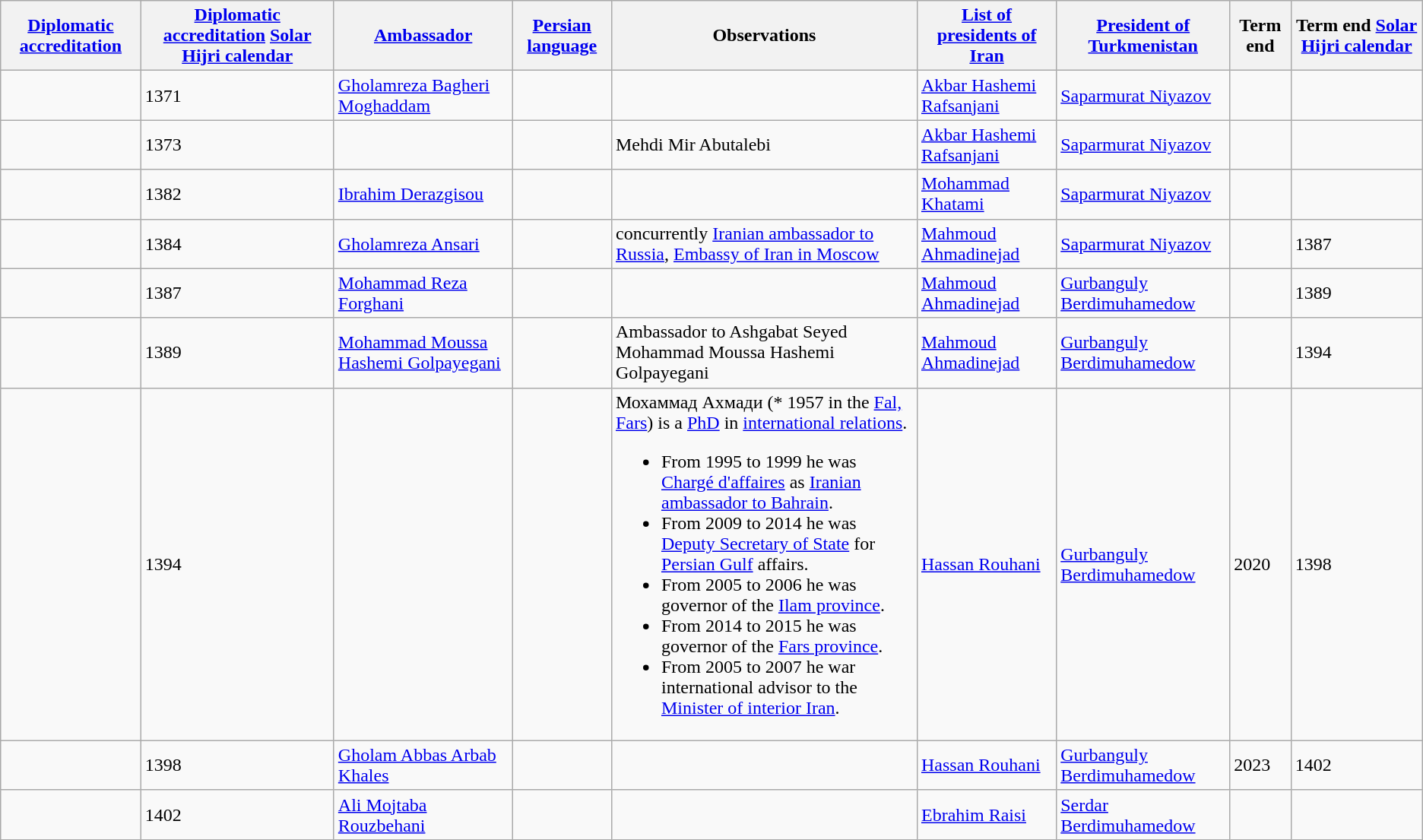<table class="wikitable sortable">
<tr>
<th><a href='#'>Diplomatic accreditation</a></th>
<th><a href='#'>Diplomatic accreditation</a> <a href='#'>Solar Hijri calendar</a></th>
<th><a href='#'>Ambassador</a></th>
<th><a href='#'>Persian language</a></th>
<th>Observations</th>
<th><a href='#'>List of presidents of Iran</a></th>
<th><a href='#'>President of Turkmenistan</a></th>
<th>Term end</th>
<th>Term end <a href='#'>Solar Hijri calendar</a></th>
</tr>
<tr>
<td></td>
<td>1371</td>
<td><a href='#'>Gholamreza Bagheri Moghaddam</a></td>
<td></td>
<td></td>
<td><a href='#'>Akbar Hashemi Rafsanjani</a></td>
<td><a href='#'>Saparmurat Niyazov</a></td>
<td></td>
<td></td>
</tr>
<tr>
<td></td>
<td>1373</td>
<td></td>
<td></td>
<td>Mehdi Mir Abutalebi</td>
<td><a href='#'>Akbar Hashemi Rafsanjani</a></td>
<td><a href='#'>Saparmurat Niyazov</a></td>
<td></td>
<td></td>
</tr>
<tr>
<td></td>
<td>1382</td>
<td><a href='#'>Ibrahim Derazgisou</a></td>
<td></td>
<td></td>
<td><a href='#'>Mohammad Khatami</a></td>
<td><a href='#'>Saparmurat Niyazov</a></td>
<td></td>
<td></td>
</tr>
<tr>
<td></td>
<td>1384</td>
<td><a href='#'>Gholamreza Ansari</a></td>
<td></td>
<td>concurrently <a href='#'>Iranian ambassador to Russia</a>, <a href='#'>Embassy of Iran in Moscow</a></td>
<td><a href='#'>Mahmoud Ahmadinejad</a></td>
<td><a href='#'>Saparmurat Niyazov</a></td>
<td></td>
<td>1387</td>
</tr>
<tr>
<td></td>
<td>1387</td>
<td><a href='#'>Mohammad Reza Forghani</a></td>
<td></td>
<td></td>
<td><a href='#'>Mahmoud Ahmadinejad</a></td>
<td><a href='#'>Gurbanguly Berdimuhamedow</a></td>
<td></td>
<td>1389</td>
</tr>
<tr>
<td></td>
<td>1389</td>
<td><a href='#'>Mohammad Moussa Hashemi Golpayegani</a></td>
<td></td>
<td>Ambassador to Ashgabat Seyed Mohammad Moussa Hashemi Golpayegani</td>
<td><a href='#'>Mahmoud Ahmadinejad</a></td>
<td><a href='#'>Gurbanguly Berdimuhamedow</a></td>
<td></td>
<td>1394</td>
</tr>
<tr>
<td></td>
<td>1394</td>
<td></td>
<td></td>
<td>Мохаммад Ахмади (* 1957 in the <a href='#'>Fal, Fars</a>) is a <a href='#'>PhD</a> in <a href='#'>international relations</a>.<br><ul><li>From 1995 to 1999 he was <a href='#'>Chargé d'affaires</a> as <a href='#'>Iranian ambassador to Bahrain</a>.</li><li>From 2009 to 2014 he was <a href='#'>Deputy Secretary of State</a> for <a href='#'>Persian Gulf</a> affairs.</li><li>From 2005 to 2006 he was governor of the <a href='#'>Ilam province</a>.</li><li>From 2014 to 2015 he was governor of the <a href='#'>Fars province</a>.</li><li>From 2005 to 2007 he war international advisor to the <a href='#'>Minister of interior Iran</a>.</li></ul></td>
<td><a href='#'>Hassan Rouhani</a></td>
<td><a href='#'>Gurbanguly Berdimuhamedow</a></td>
<td>2020</td>
<td>1398</td>
</tr>
<tr>
<td></td>
<td>1398</td>
<td><a href='#'>Gholam Abbas Arbab Khales</a></td>
<td></td>
<td></td>
<td><a href='#'>Hassan Rouhani</a></td>
<td><a href='#'>Gurbanguly Berdimuhamedow</a></td>
<td>2023</td>
<td>1402</td>
</tr>
<tr>
<td></td>
<td>1402</td>
<td><a href='#'>Ali Mojtaba Rouzbehani</a></td>
<td></td>
<td></td>
<td><a href='#'>Ebrahim Raisi</a></td>
<td><a href='#'>Serdar Berdimuhamedow</a></td>
<td></td>
<td></td>
</tr>
</table>
